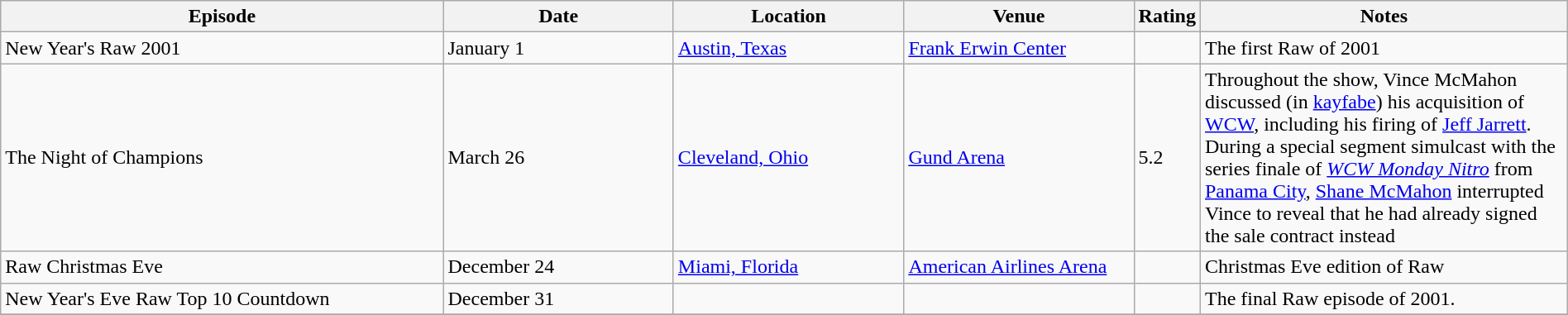<table class="wikitable plainrowheaders sortable" style="width:100%;">
<tr>
<th style="width:29%;">Episode</th>
<th style="width:15%;">Date</th>
<th style="width:15%;">Location</th>
<th style="width:15%;">Venue</th>
<th style="width:2%;">Rating</th>
<th style="width:99%;">Notes</th>
</tr>
<tr>
<td>New Year's Raw 2001</td>
<td>January 1</td>
<td><a href='#'>Austin, Texas</a></td>
<td><a href='#'>Frank Erwin Center</a></td>
<td></td>
<td>The first Raw of 2001</td>
</tr>
<tr>
<td>The Night of Champions</td>
<td>March 26</td>
<td><a href='#'>Cleveland, Ohio</a></td>
<td><a href='#'>Gund Arena</a></td>
<td>5.2</td>
<td>Throughout the show, Vince McMahon discussed (in <a href='#'>kayfabe</a>) his acquisition of <a href='#'>WCW</a>, including his firing of <a href='#'>Jeff Jarrett</a>. During a special segment simulcast with the series finale of <em><a href='#'>WCW Monday Nitro</a></em> from <a href='#'>Panama City</a>, <a href='#'>Shane McMahon</a> interrupted Vince to reveal that he had already signed the sale contract instead</td>
</tr>
<tr>
<td>Raw Christmas Eve</td>
<td>December 24</td>
<td><a href='#'>Miami, Florida</a></td>
<td><a href='#'>American Airlines Arena</a></td>
<td></td>
<td>Christmas Eve edition of Raw</td>
</tr>
<tr>
<td>New Year's Eve Raw Top 10 Countdown</td>
<td>December 31</td>
<td></td>
<td></td>
<td></td>
<td>The final Raw episode of 2001.</td>
</tr>
<tr>
</tr>
</table>
